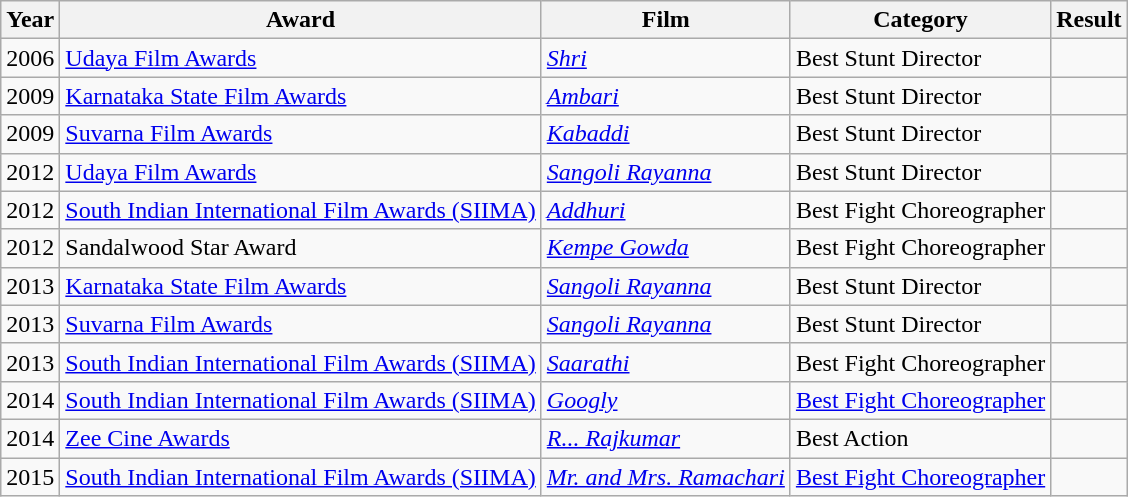<table class="wikitable sortable">
<tr>
<th>Year</th>
<th>Award</th>
<th>Film</th>
<th>Category</th>
<th class="unsortable">Result</th>
</tr>
<tr>
<td>2006</td>
<td><a href='#'>Udaya Film Awards</a></td>
<td><em><a href='#'>Shri</a></em></td>
<td>Best Stunt Director</td>
<td></td>
</tr>
<tr>
<td>2009</td>
<td><a href='#'>Karnataka State Film Awards</a></td>
<td><em><a href='#'>Ambari</a></em></td>
<td>Best Stunt Director</td>
<td></td>
</tr>
<tr>
<td>2009</td>
<td><a href='#'>Suvarna Film Awards</a></td>
<td><em><a href='#'>Kabaddi</a></em></td>
<td>Best Stunt Director</td>
<td></td>
</tr>
<tr>
<td>2012</td>
<td><a href='#'>Udaya Film Awards</a></td>
<td><em><a href='#'>Sangoli Rayanna</a></em></td>
<td>Best Stunt Director</td>
<td></td>
</tr>
<tr>
<td>2012</td>
<td><a href='#'>South Indian International Film Awards (SIIMA)</a></td>
<td><em><a href='#'>Addhuri</a></em></td>
<td>Best Fight Choreographer</td>
<td></td>
</tr>
<tr>
<td>2012</td>
<td>Sandalwood Star Award</td>
<td><em><a href='#'>Kempe Gowda</a></em></td>
<td>Best Fight Choreographer</td>
<td></td>
</tr>
<tr>
<td>2013</td>
<td><a href='#'>Karnataka State Film Awards</a></td>
<td><em><a href='#'>Sangoli Rayanna</a></em></td>
<td>Best Stunt Director</td>
<td></td>
</tr>
<tr>
<td>2013</td>
<td><a href='#'>Suvarna Film Awards</a></td>
<td><em><a href='#'>Sangoli Rayanna</a></em></td>
<td>Best Stunt Director</td>
<td></td>
</tr>
<tr>
<td>2013</td>
<td><a href='#'>South Indian International Film Awards (SIIMA)</a></td>
<td><em><a href='#'>Saarathi</a></em></td>
<td>Best Fight Choreographer</td>
<td></td>
</tr>
<tr>
<td>2014</td>
<td><a href='#'>South Indian International Film Awards (SIIMA)</a></td>
<td><em><a href='#'>Googly</a></em></td>
<td><a href='#'>Best Fight Choreographer</a></td>
<td></td>
</tr>
<tr>
<td>2014</td>
<td><a href='#'>Zee Cine Awards</a></td>
<td><em><a href='#'>R... Rajkumar</a></em></td>
<td>Best Action</td>
<td></td>
</tr>
<tr>
<td>2015</td>
<td><a href='#'>South Indian International Film Awards (SIIMA)</a></td>
<td><em><a href='#'>Mr. and Mrs. Ramachari</a></em></td>
<td><a href='#'>Best Fight Choreographer</a></td>
<td></td>
</tr>
</table>
